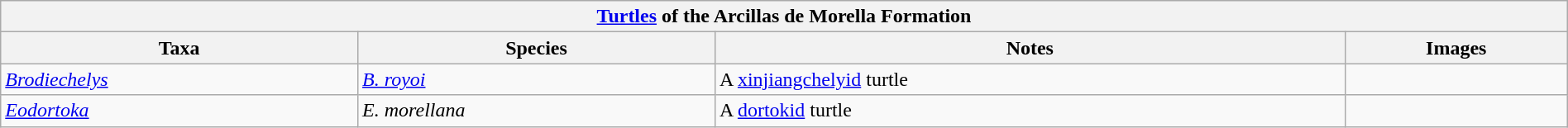<table class="wikitable" align="center" width="100%">
<tr>
<th colspan="4" align="center"><strong><a href='#'>Turtles</a> of the Arcillas de Morella Formation</strong></th>
</tr>
<tr>
<th>Taxa</th>
<th>Species</th>
<th>Notes</th>
<th>Images</th>
</tr>
<tr>
<td><em><a href='#'>Brodiechelys</a></em></td>
<td><em><a href='#'>B. royoi</a></em></td>
<td>A <a href='#'>xinjiangchelyid</a> turtle</td>
<td></td>
</tr>
<tr>
<td><em><a href='#'>Eodortoka</a></em></td>
<td><em>E. morellana</em></td>
<td>A <a href='#'>dortokid</a> turtle</td>
<td></td>
</tr>
</table>
